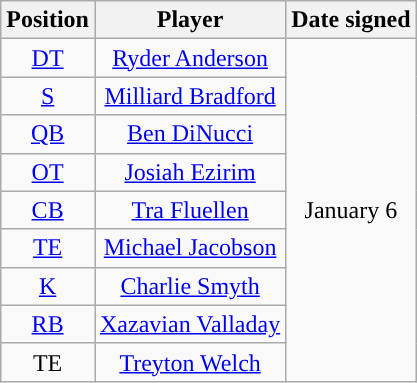<table class="wikitable" style="text-align:center">
<tr>
<th>Position</th>
<th>Player</th>
<th>Date signed</th>
</tr>
<tr>
<td><a href='#'>DT</a></td>
<td><a href='#'>Ryder Anderson</a></td>
<td rowspan="9">January 6</td>
</tr>
<tr>
<td><a href='#'>S</a></td>
<td><a href='#'>Milliard Bradford</a></td>
</tr>
<tr>
<td><a href='#'>QB</a></td>
<td><a href='#'>Ben DiNucci</a></td>
</tr>
<tr>
<td><a href='#'>OT</a></td>
<td><a href='#'>Josiah Ezirim</a></td>
</tr>
<tr>
<td><a href='#'>CB</a></td>
<td><a href='#'>Tra Fluellen</a></td>
</tr>
<tr>
<td><a href='#'>TE</a></td>
<td><a href='#'>Michael Jacobson</a></td>
</tr>
<tr>
<td><a href='#'>K</a></td>
<td><a href='#'>Charlie Smyth</a></td>
</tr>
<tr>
<td><a href='#'>RB</a></td>
<td><a href='#'>Xazavian Valladay</a></td>
</tr>
<tr>
<td>TE</td>
<td><a href='#'>Treyton Welch</a></td>
</tr>
</table>
